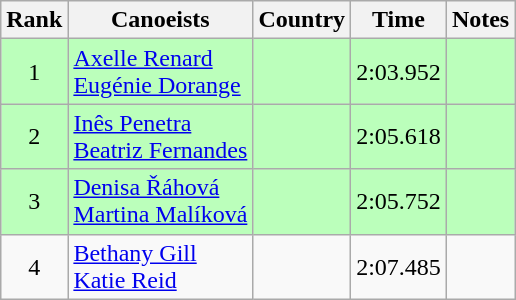<table class="wikitable" style="text-align:center">
<tr>
<th>Rank</th>
<th>Canoeists</th>
<th>Country</th>
<th>Time</th>
<th>Notes</th>
</tr>
<tr bgcolor=bbffbb>
<td>1</td>
<td align=left><a href='#'>Axelle Renard</a><br><a href='#'>Eugénie Dorange</a></td>
<td align=left></td>
<td>2:03.952</td>
<td></td>
</tr>
<tr bgcolor=bbffbb>
<td>2</td>
<td align=left><a href='#'>Inês Penetra</a><br><a href='#'>Beatriz Fernandes</a></td>
<td align=left></td>
<td>2:05.618</td>
<td></td>
</tr>
<tr bgcolor=bbffbb>
<td>3</td>
<td align=left><a href='#'>Denisa Řáhová</a><br><a href='#'>Martina Malíková</a></td>
<td align=left></td>
<td>2:05.752</td>
<td></td>
</tr>
<tr>
<td>4</td>
<td align=left><a href='#'>Bethany Gill</a><br><a href='#'>Katie Reid</a></td>
<td align=left></td>
<td>2:07.485</td>
<td></td>
</tr>
</table>
